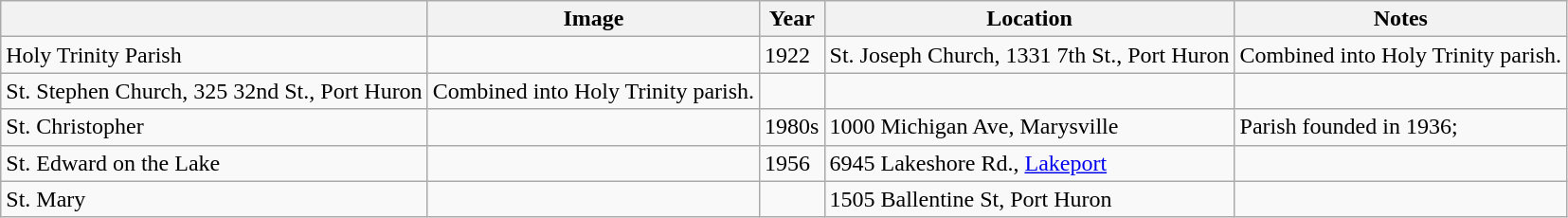<table class="wikitable sortable">
<tr>
<th></th>
<th class="unsortable">Image</th>
<th>Year</th>
<th class="unsortable">Location</th>
<th class="unsortable">Notes</th>
</tr>
<tr>
<td>Holy Trinity Parish</td>
<td></td>
<td>1922</td>
<td>St. Joseph Church, 1331 7th St., Port Huron</td>
<td>Combined into Holy Trinity parish.</td>
</tr>
<tr>
<td>St. Stephen Church, 325 32nd St., Port Huron</td>
<td>Combined into Holy Trinity parish.</td>
<td></td>
<td></td>
<td></td>
</tr>
<tr>
<td>St. Christopher</td>
<td></td>
<td>1980s</td>
<td>1000 Michigan Ave, Marysville</td>
<td>Parish founded in 1936;</td>
</tr>
<tr>
<td>St. Edward on the Lake</td>
<td></td>
<td>1956</td>
<td>6945 Lakeshore Rd., <a href='#'>Lakeport</a></td>
<td></td>
</tr>
<tr>
<td>St. Mary</td>
<td></td>
<td></td>
<td>1505 Ballentine St, Port Huron</td>
<td></td>
</tr>
</table>
